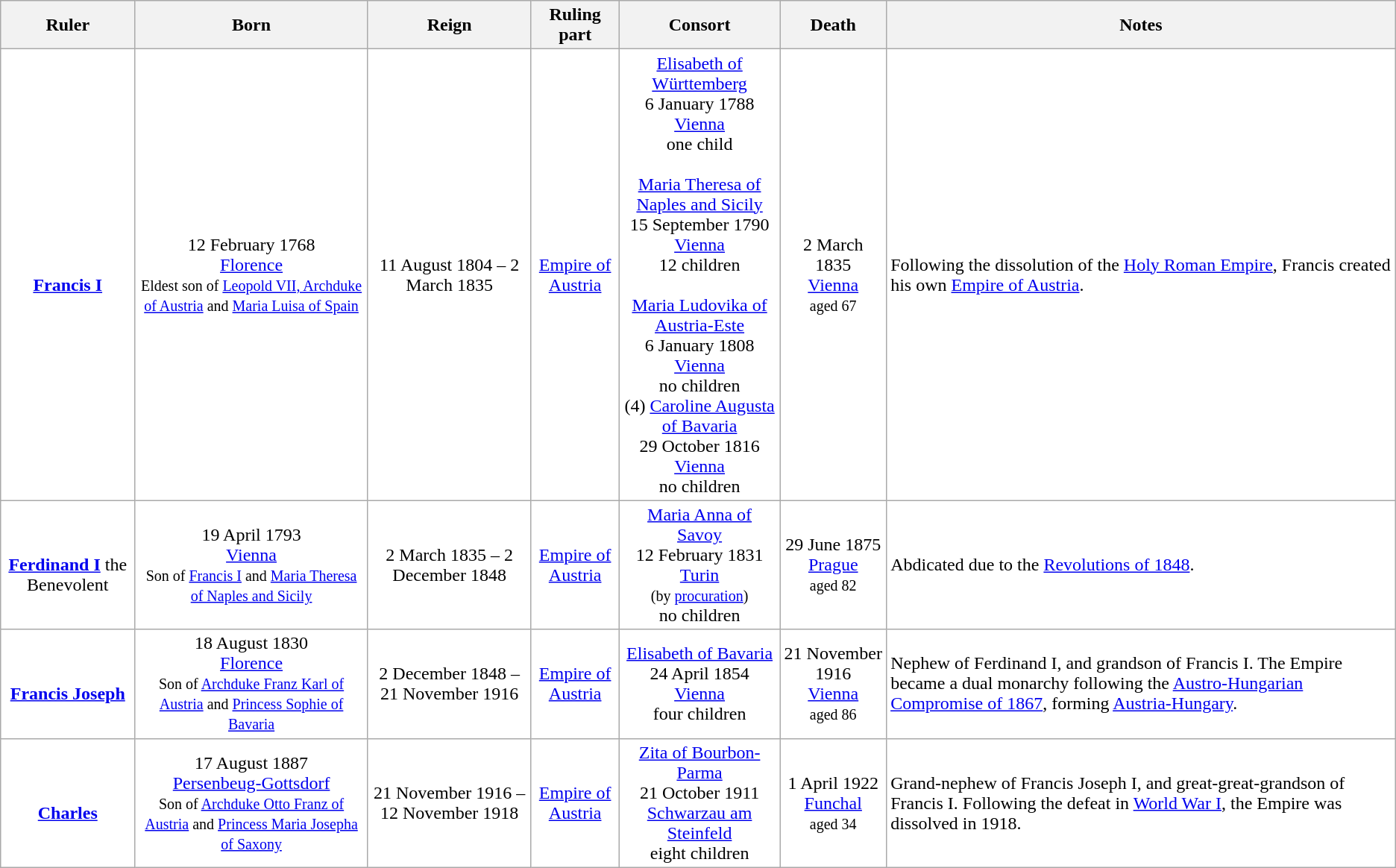<table class="wikitable">
<tr>
<th>Ruler</th>
<th>Born</th>
<th>Reign</th>
<th>Ruling part</th>
<th>Consort</th>
<th>Death</th>
<th>Notes</th>
</tr>
<tr bgcolor=#fff>
<td align="center"><br><strong><a href='#'>Francis I</a></strong></td>
<td align="center">12 February 1768<br><a href='#'>Florence</a><br><small>Eldest son of <a href='#'>Leopold VII, Archduke of Austria</a> and <a href='#'>Maria Luisa of Spain</a></small></td>
<td align="center">11 August 1804 – 2 March 1835</td>
<td align="center"><a href='#'>Empire of Austria</a></td>
<td align="center"><a href='#'>Elisabeth of Württemberg</a><br>6 January 1788<br><a href='#'>Vienna</a><br>one child<br><br><a href='#'>Maria Theresa of Naples and Sicily</a><br>15 September 1790<br><a href='#'>Vienna</a><br>12 children<br><br><a href='#'>Maria Ludovika of Austria-Este</a><br>6 January 1808<br><a href='#'>Vienna</a><br>no children<br>(4) <a href='#'>Caroline Augusta of Bavaria</a><br>29 October 1816<br><a href='#'>Vienna</a><br>no children</td>
<td align="center">2 March 1835<br><a href='#'>Vienna</a><br><small>aged 67</small></td>
<td>Following the dissolution of the <a href='#'>Holy Roman Empire</a>, Francis created his own <a href='#'>Empire of Austria</a>.</td>
</tr>
<tr bgcolor=#fff>
<td align="center"><br><strong><a href='#'>Ferdinand I</a></strong> the Benevolent</td>
<td align="center">19 April 1793<br><a href='#'>Vienna</a><br><small>Son of <a href='#'>Francis I</a> and <a href='#'>Maria Theresa of Naples and Sicily</a></small></td>
<td align="center">2 March 1835 – 2 December 1848</td>
<td align="center"><a href='#'>Empire of Austria</a></td>
<td align="center"><a href='#'>Maria Anna of Savoy</a><br>12 February 1831<br><a href='#'>Turin</a><br><small>(by <a href='#'>procuration</a>)</small><br>no children</td>
<td align="center">29 June 1875<br><a href='#'>Prague</a><br><small>aged 82</small></td>
<td>Abdicated due to the <a href='#'>Revolutions of 1848</a>.</td>
</tr>
<tr bgcolor=#fff>
<td align="center"><br><strong><a href='#'>Francis Joseph</a></strong></td>
<td align="center">18 August 1830<br><a href='#'>Florence</a><br><small>Son of <a href='#'>Archduke Franz Karl of Austria</a> and <a href='#'>Princess Sophie of Bavaria</a></small></td>
<td align="center">2 December 1848 – 21 November 1916</td>
<td align="center"><a href='#'>Empire of Austria</a></td>
<td align="center"><a href='#'>Elisabeth of Bavaria</a><br>24 April 1854<br><a href='#'>Vienna</a><br>four children</td>
<td align="center">21 November 1916<br><a href='#'>Vienna</a><br><small>aged 86</small></td>
<td>Nephew of Ferdinand I, and grandson of Francis I. The Empire became a dual monarchy following the <a href='#'>Austro-Hungarian Compromise of 1867</a>, forming <a href='#'>Austria-Hungary</a>.</td>
</tr>
<tr bgcolor=#fff>
<td align="center"><br><strong><a href='#'>Charles</a></strong></td>
<td align="center">17 August 1887<br><a href='#'>Persenbeug-Gottsdorf</a><br><small>Son of <a href='#'>Archduke Otto Franz of Austria</a> and <a href='#'>Princess Maria Josepha of Saxony</a></small></td>
<td align="center">21 November 1916 – 12 November 1918</td>
<td align="center"><a href='#'>Empire of Austria</a></td>
<td align="center"><a href='#'>Zita of Bourbon-Parma</a><br>21 October 1911<br><a href='#'>Schwarzau am Steinfeld</a><br>eight children</td>
<td align="center">1 April 1922<br><a href='#'>Funchal</a><br><small>aged 34</small></td>
<td>Grand-nephew of Francis Joseph I, and great-great-grandson of Francis I. Following the defeat in <a href='#'>World War I</a>, the Empire was dissolved in 1918.</td>
</tr>
</table>
